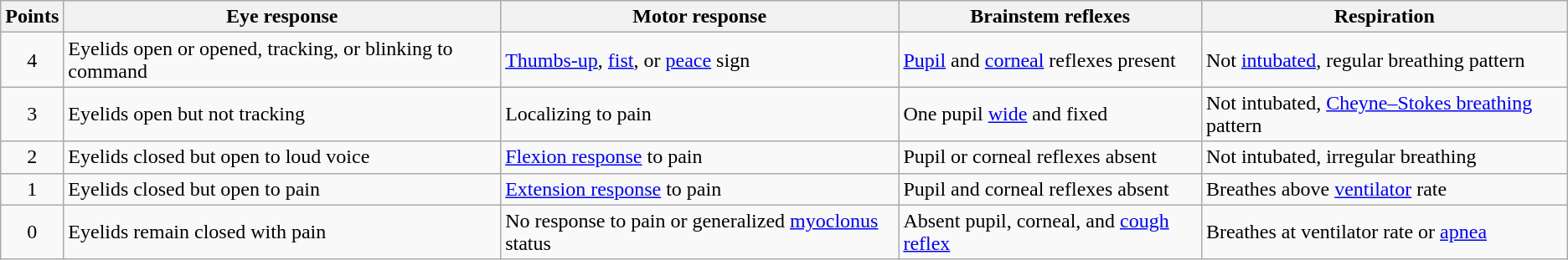<table class="wikitable">
<tr>
<th style="text-align: center;">Points</th>
<th>Eye response</th>
<th>Motor response</th>
<th>Brainstem reflexes</th>
<th>Respiration</th>
</tr>
<tr>
<td style="text-align: center;">4</td>
<td>Eyelids open or opened, tracking, or blinking to command</td>
<td><a href='#'>Thumbs-up</a>, <a href='#'>fist</a>, or <a href='#'>peace</a> sign</td>
<td><a href='#'>Pupil</a> and <a href='#'>corneal</a> reflexes present</td>
<td>Not <a href='#'>intubated</a>, regular breathing pattern</td>
</tr>
<tr>
<td style="text-align: center;">3</td>
<td>Eyelids open but not tracking</td>
<td>Localizing to pain</td>
<td>One pupil <a href='#'>wide</a> and fixed</td>
<td>Not intubated, <a href='#'>Cheyne–Stokes breathing</a> pattern</td>
</tr>
<tr>
<td style="text-align: center;">2</td>
<td>Eyelids closed but open to loud voice</td>
<td><a href='#'>Flexion response</a> to pain</td>
<td>Pupil or corneal reflexes absent</td>
<td>Not intubated, irregular breathing</td>
</tr>
<tr>
<td style="text-align: center;">1</td>
<td>Eyelids closed but open to pain</td>
<td><a href='#'>Extension response</a> to pain</td>
<td>Pupil and corneal reflexes absent</td>
<td>Breathes above <a href='#'>ventilator</a> rate</td>
</tr>
<tr>
<td style="text-align: center;">0</td>
<td>Eyelids remain closed with pain</td>
<td>No response to pain or generalized <a href='#'>myoclonus</a> status</td>
<td>Absent pupil, corneal, and <a href='#'>cough reflex</a></td>
<td>Breathes at ventilator rate or <a href='#'>apnea</a></td>
</tr>
</table>
